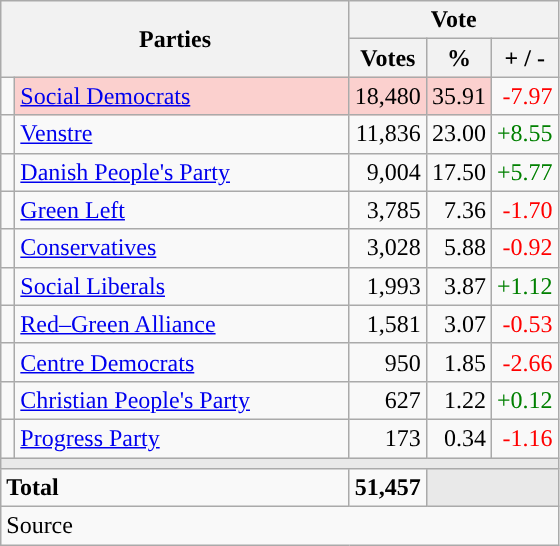<table class="wikitable" style="text-align:right;">
<tr>
<th style="text-align:centre;" rowspan="2" colspan="2" width="225">Parties</th>
<th colspan="3">Vote</th>
</tr>
<tr>
<th width="15">Votes</th>
<th width="15">%</th>
<th width="15">+ / -</th>
</tr>
<tr>
<td width="2" style="color:inherit;background:"></td>
<td bgcolor=#fbd0ce  align="left"><a href='#'>Social Democrats</a></td>
<td bgcolor=#fbd0ce>18,480</td>
<td bgcolor=#fbd0ce>35.91</td>
<td style=color:red;>-7.97</td>
</tr>
<tr>
<td width="2" style="color:inherit;background:"></td>
<td align="left"><a href='#'>Venstre</a></td>
<td>11,836</td>
<td>23.00</td>
<td style=color:green;>+8.55</td>
</tr>
<tr>
<td width="2" style="color:inherit;background:"></td>
<td align="left"><a href='#'>Danish People's Party</a></td>
<td>9,004</td>
<td>17.50</td>
<td style=color:green;>+5.77</td>
</tr>
<tr>
<td width="2" style="color:inherit;background:"></td>
<td align="left"><a href='#'>Green Left</a></td>
<td>3,785</td>
<td>7.36</td>
<td style=color:red;>-1.70</td>
</tr>
<tr>
<td width="2" style="color:inherit;background:"></td>
<td align="left"><a href='#'>Conservatives</a></td>
<td>3,028</td>
<td>5.88</td>
<td style=color:red;>-0.92</td>
</tr>
<tr>
<td width="2" style="color:inherit;background:"></td>
<td align="left"><a href='#'>Social Liberals</a></td>
<td>1,993</td>
<td>3.87</td>
<td style=color:green;>+1.12</td>
</tr>
<tr>
<td width="2" style="color:inherit;background:"></td>
<td align="left"><a href='#'>Red–Green Alliance</a></td>
<td>1,581</td>
<td>3.07</td>
<td style=color:red;>-0.53</td>
</tr>
<tr>
<td width="2" style="color:inherit;background:"></td>
<td align="left"><a href='#'>Centre Democrats</a></td>
<td>950</td>
<td>1.85</td>
<td style=color:red;>-2.66</td>
</tr>
<tr>
<td width="2" style="color:inherit;background:"></td>
<td align="left"><a href='#'>Christian People's Party</a></td>
<td>627</td>
<td>1.22</td>
<td style=color:green;>+0.12</td>
</tr>
<tr>
<td width="2" style="color:inherit;background:"></td>
<td align="left"><a href='#'>Progress Party</a></td>
<td>173</td>
<td>0.34</td>
<td style=color:red;>-1.16</td>
</tr>
<tr>
<td colspan="7" bgcolor="#E9E9E9"></td>
</tr>
<tr>
<td align="left" colspan="2"><strong>Total</strong></td>
<td><strong>51,457</strong></td>
<td bgcolor="#E9E9E9" colspan="2"></td>
</tr>
<tr>
<td align="left" colspan="6">Source</td>
</tr>
</table>
